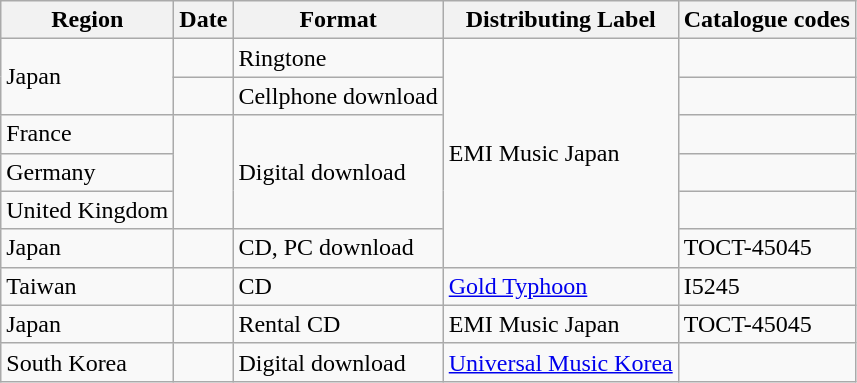<table class="wikitable">
<tr>
<th>Region</th>
<th>Date</th>
<th>Format</th>
<th>Distributing Label</th>
<th>Catalogue codes</th>
</tr>
<tr>
<td rowspan="2">Japan</td>
<td></td>
<td>Ringtone</td>
<td rowspan="6">EMI Music Japan</td>
<td></td>
</tr>
<tr>
<td></td>
<td>Cellphone download</td>
<td></td>
</tr>
<tr>
<td>France</td>
<td rowspan="3"></td>
<td rowspan="3">Digital download</td>
<td></td>
</tr>
<tr>
<td>Germany</td>
<td></td>
</tr>
<tr>
<td>United Kingdom</td>
<td></td>
</tr>
<tr>
<td>Japan</td>
<td></td>
<td>CD, PC download</td>
<td>TOCT-45045</td>
</tr>
<tr>
<td>Taiwan</td>
<td></td>
<td>CD</td>
<td><a href='#'>Gold Typhoon</a></td>
<td>I5245</td>
</tr>
<tr>
<td>Japan</td>
<td></td>
<td>Rental CD</td>
<td>EMI Music Japan</td>
<td>TOCT-45045</td>
</tr>
<tr>
<td>South Korea</td>
<td></td>
<td>Digital download</td>
<td><a href='#'>Universal Music Korea</a></td>
<td></td>
</tr>
</table>
